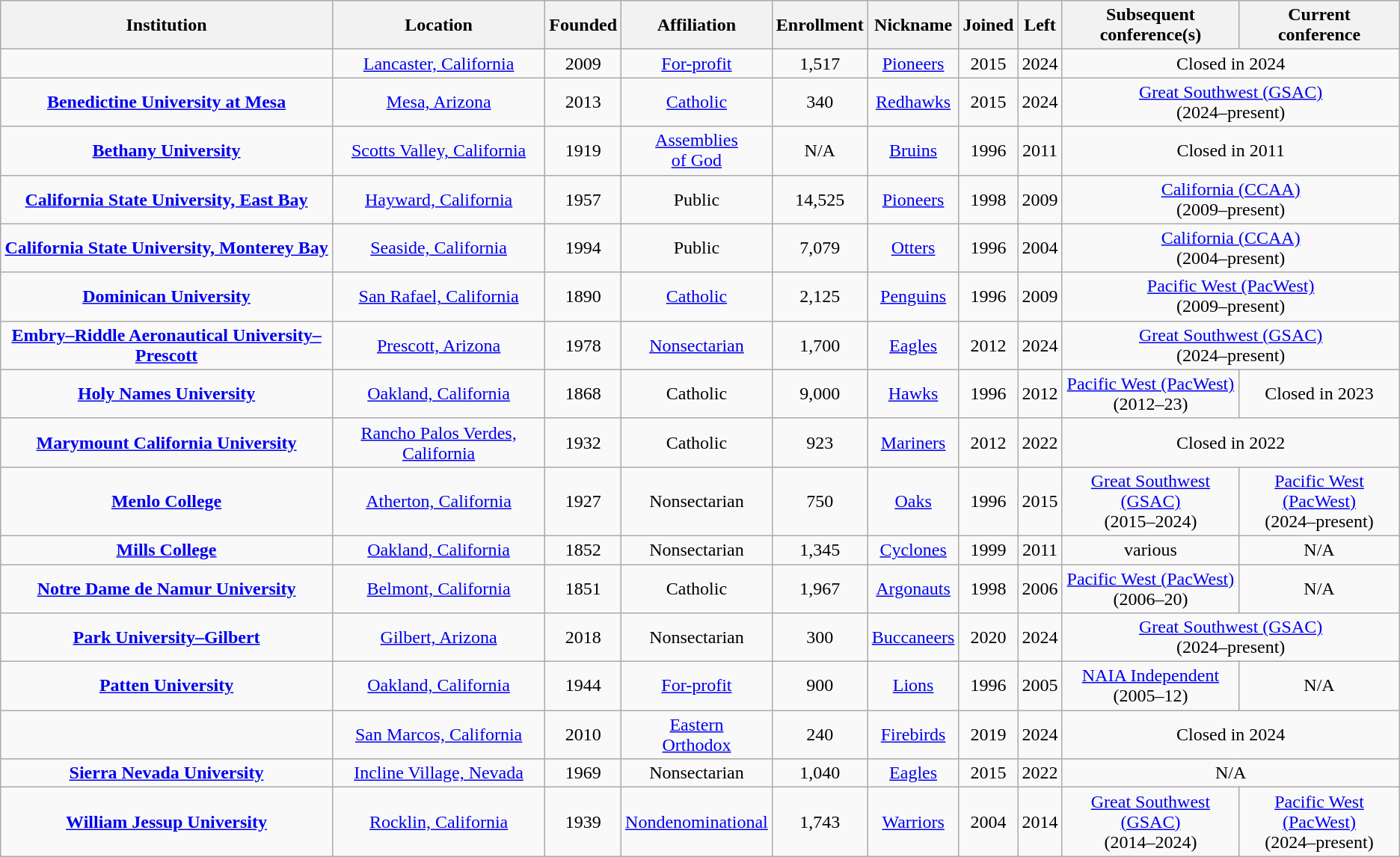<table class="wikitable sortable" style="text-align:center">
<tr>
<th>Institution</th>
<th>Location</th>
<th>Founded</th>
<th>Affiliation</th>
<th>Enrollment</th>
<th>Nickname</th>
<th>Joined</th>
<th>Left</th>
<th>Subsequent<br>conference(s)</th>
<th>Current<br>conference</th>
</tr>
<tr>
<td></td>
<td><a href='#'>Lancaster, California</a></td>
<td>2009</td>
<td><a href='#'>For-profit</a></td>
<td>1,517</td>
<td><a href='#'>Pioneers</a></td>
<td>2015</td>
<td>2024</td>
<td colspan="2">Closed in 2024</td>
</tr>
<tr>
<td><strong><a href='#'>Benedictine University at Mesa</a></strong></td>
<td><a href='#'>Mesa, Arizona</a></td>
<td>2013</td>
<td><a href='#'>Catholic</a><br></td>
<td>340</td>
<td><a href='#'>Redhawks</a></td>
<td>2015</td>
<td>2024</td>
<td colspan="2"><a href='#'>Great Southwest (GSAC)</a><br>(2024–present)</td>
</tr>
<tr>
<td><strong><a href='#'>Bethany University</a></strong></td>
<td><a href='#'>Scotts Valley, California</a></td>
<td>1919</td>
<td><a href='#'>Assemblies<br>of God</a></td>
<td>N/A</td>
<td><a href='#'>Bruins</a></td>
<td>1996</td>
<td>2011</td>
<td colspan="2">Closed in 2011</td>
</tr>
<tr>
<td><strong><a href='#'>California State University, East Bay</a></strong></td>
<td><a href='#'>Hayward, California</a></td>
<td>1957</td>
<td>Public</td>
<td>14,525</td>
<td><a href='#'>Pioneers</a></td>
<td>1998</td>
<td>2009</td>
<td colspan="2"><a href='#'>California (CCAA)</a><br>(2009–present)</td>
</tr>
<tr>
<td><strong><a href='#'>California State University, Monterey Bay</a></strong></td>
<td><a href='#'>Seaside, California</a></td>
<td>1994</td>
<td>Public</td>
<td>7,079</td>
<td><a href='#'>Otters</a></td>
<td>1996</td>
<td>2004</td>
<td colspan="2"><a href='#'>California (CCAA)</a><br>(2004–present)</td>
</tr>
<tr>
<td><strong><a href='#'>Dominican University</a></strong></td>
<td><a href='#'>San Rafael, California</a></td>
<td>1890</td>
<td><a href='#'>Catholic</a><br></td>
<td>2,125</td>
<td><a href='#'>Penguins</a></td>
<td>1996</td>
<td>2009</td>
<td colspan="2"><a href='#'>Pacific West (PacWest)</a><br>(2009–present)</td>
</tr>
<tr>
<td><strong><a href='#'>Embry–Riddle Aeronautical University–Prescott</a></strong></td>
<td><a href='#'>Prescott, Arizona</a></td>
<td>1978</td>
<td><a href='#'>Nonsectarian</a></td>
<td>1,700</td>
<td><a href='#'>Eagles</a></td>
<td>2012</td>
<td>2024</td>
<td colspan="2"><a href='#'>Great Southwest (GSAC)</a><br>(2024–present)</td>
</tr>
<tr>
<td><strong><a href='#'>Holy Names University</a></strong></td>
<td><a href='#'>Oakland, California</a></td>
<td>1868</td>
<td>Catholic<br></td>
<td>9,000</td>
<td><a href='#'>Hawks</a></td>
<td>1996</td>
<td>2012</td>
<td><a href='#'>Pacific West (PacWest)</a><br>(2012–23)</td>
<td>Closed in 2023</td>
</tr>
<tr>
<td><strong><a href='#'>Marymount California University</a></strong></td>
<td><a href='#'>Rancho Palos Verdes, California</a></td>
<td>1932</td>
<td>Catholic<br></td>
<td>923</td>
<td><a href='#'>Mariners</a></td>
<td>2012</td>
<td>2022</td>
<td colspan="2">Closed in 2022</td>
</tr>
<tr>
<td><strong><a href='#'>Menlo College</a></strong></td>
<td><a href='#'>Atherton, California</a></td>
<td>1927</td>
<td>Nonsectarian</td>
<td>750</td>
<td><a href='#'>Oaks</a></td>
<td>1996</td>
<td>2015</td>
<td><a href='#'>Great Southwest (GSAC)</a><br>(2015–2024)</td>
<td><a href='#'>Pacific West (PacWest)</a><br>(2024–present)</td>
</tr>
<tr>
<td><strong><a href='#'>Mills College</a></strong></td>
<td><a href='#'>Oakland, California</a></td>
<td>1852</td>
<td>Nonsectarian</td>
<td>1,345</td>
<td><a href='#'>Cyclones</a></td>
<td>1999</td>
<td>2011</td>
<td>various</td>
<td>N/A</td>
</tr>
<tr>
<td><strong><a href='#'>Notre Dame de Namur University</a></strong></td>
<td><a href='#'>Belmont, California</a></td>
<td>1851</td>
<td>Catholic<br></td>
<td>1,967</td>
<td><a href='#'>Argonauts</a></td>
<td>1998</td>
<td>2006</td>
<td><a href='#'>Pacific West (PacWest)</a><br>(2006–20)</td>
<td>N/A</td>
</tr>
<tr>
<td><strong><a href='#'>Park University–Gilbert</a></strong></td>
<td><a href='#'>Gilbert, Arizona</a></td>
<td>2018</td>
<td>Nonsectarian</td>
<td>300</td>
<td><a href='#'>Buccaneers</a></td>
<td>2020</td>
<td>2024</td>
<td colspan="2"><a href='#'>Great Southwest (GSAC)</a><br>(2024–present)</td>
</tr>
<tr>
<td><strong><a href='#'>Patten University</a></strong></td>
<td><a href='#'>Oakland, California</a></td>
<td>1944</td>
<td><a href='#'>For-profit</a></td>
<td>900</td>
<td><a href='#'>Lions</a></td>
<td>1996</td>
<td>2005</td>
<td><a href='#'>NAIA Independent</a><br>(2005–12)</td>
<td>N/A</td>
</tr>
<tr>
<td></td>
<td><a href='#'>San Marcos, California</a></td>
<td>2010</td>
<td><a href='#'>Eastern<br>Orthodox</a></td>
<td>240</td>
<td><a href='#'>Firebirds</a></td>
<td>2019</td>
<td>2024</td>
<td colspan="2">Closed in 2024</td>
</tr>
<tr>
<td><strong><a href='#'>Sierra Nevada University</a></strong></td>
<td><a href='#'>Incline Village, Nevada</a></td>
<td>1969</td>
<td>Nonsectarian</td>
<td>1,040</td>
<td><a href='#'>Eagles</a></td>
<td>2015</td>
<td>2022</td>
<td colspan="2">N/A</td>
</tr>
<tr>
<td><strong><a href='#'>William Jessup University</a></strong></td>
<td><a href='#'>Rocklin, California</a></td>
<td>1939</td>
<td><a href='#'>Nondenominational</a></td>
<td>1,743</td>
<td><a href='#'>Warriors</a></td>
<td>2004</td>
<td>2014</td>
<td><a href='#'>Great Southwest (GSAC)</a><br>(2014–2024)</td>
<td><a href='#'>Pacific West (PacWest)</a><br>(2024–present)</td>
</tr>
</table>
